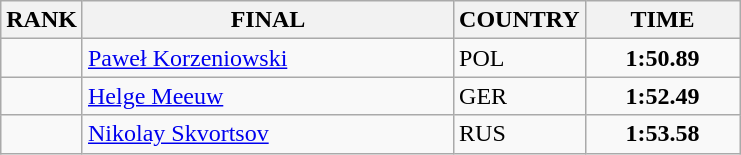<table class="wikitable">
<tr>
<th>RANK</th>
<th align="left" style="width: 15em">FINAL</th>
<th>COUNTRY</th>
<th style="width: 6em">TIME</th>
</tr>
<tr>
<td align="center"></td>
<td><a href='#'>Paweł Korzeniowski</a></td>
<td> POL</td>
<td align="center"><strong>1:50.89</strong></td>
</tr>
<tr>
<td align="center"></td>
<td><a href='#'>Helge Meeuw</a></td>
<td> GER</td>
<td align="center"><strong>1:52.49</strong></td>
</tr>
<tr>
<td align="center"></td>
<td><a href='#'>Nikolay Skvortsov</a></td>
<td> RUS</td>
<td align="center"><strong>1:53.58</strong></td>
</tr>
</table>
